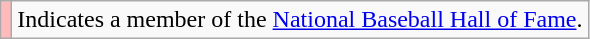<table class="wikitable">
<tr>
<td bgcolor="#ffbbbb"></td>
<td>Indicates a member of the <a href='#'>National Baseball Hall of Fame</a>.</td>
</tr>
</table>
